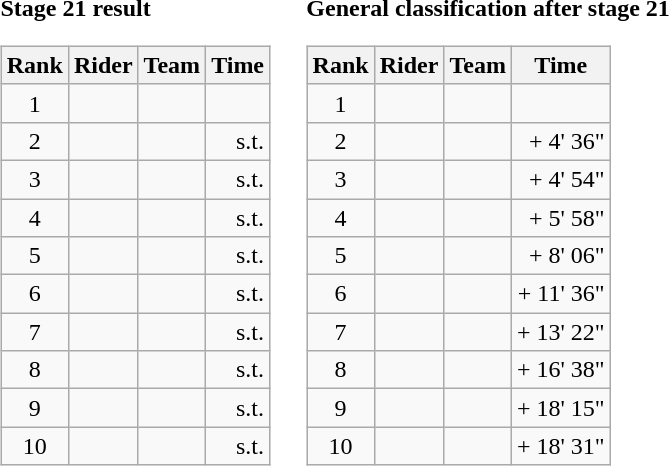<table>
<tr>
<td><strong>Stage 21 result</strong><br><table class="wikitable">
<tr>
<th scope="col">Rank</th>
<th scope="col">Rider</th>
<th scope="col">Team</th>
<th scope="col">Time</th>
</tr>
<tr>
<td style="text-align:center;">1</td>
<td></td>
<td></td>
<td style="text-align:right;"></td>
</tr>
<tr>
<td style="text-align:center;">2</td>
<td></td>
<td></td>
<td style="text-align:right;">s.t.</td>
</tr>
<tr>
<td style="text-align:center;">3</td>
<td></td>
<td></td>
<td style="text-align:right;">s.t.</td>
</tr>
<tr>
<td style="text-align:center;">4</td>
<td></td>
<td></td>
<td style="text-align:right;">s.t.</td>
</tr>
<tr>
<td style="text-align:center;">5</td>
<td></td>
<td></td>
<td style="text-align:right;">s.t.</td>
</tr>
<tr>
<td style="text-align:center;">6</td>
<td></td>
<td></td>
<td style="text-align:right;">s.t.</td>
</tr>
<tr>
<td style="text-align:center;">7</td>
<td></td>
<td></td>
<td style="text-align:right;">s.t.</td>
</tr>
<tr>
<td style="text-align:center;">8</td>
<td></td>
<td></td>
<td style="text-align:right;">s.t.</td>
</tr>
<tr>
<td style="text-align:center;">9</td>
<td></td>
<td></td>
<td style="text-align:right;">s.t.</td>
</tr>
<tr>
<td style="text-align:center;">10</td>
<td></td>
<td></td>
<td style="text-align:right;">s.t.</td>
</tr>
</table>
</td>
<td></td>
<td><strong>General classification after stage 21</strong><br><table class="wikitable">
<tr>
<th scope="col">Rank</th>
<th scope="col">Rider</th>
<th scope="col">Team</th>
<th scope="col">Time</th>
</tr>
<tr>
<td style="text-align:center;">1</td>
<td></td>
<td></td>
<td style="text-align:right;"></td>
</tr>
<tr>
<td style="text-align:center;">2</td>
<td></td>
<td></td>
<td style="text-align:right;">+ 4' 36"</td>
</tr>
<tr>
<td style="text-align:center;">3</td>
<td></td>
<td></td>
<td style="text-align:right;">+ 4' 54"</td>
</tr>
<tr>
<td style="text-align:center;">4</td>
<td></td>
<td></td>
<td style="text-align:right;">+ 5' 58"</td>
</tr>
<tr>
<td style="text-align:center;">5</td>
<td></td>
<td></td>
<td style="text-align:right;">+ 8' 06"</td>
</tr>
<tr>
<td style="text-align:center;">6</td>
<td></td>
<td></td>
<td style="text-align:right;">+ 11' 36"</td>
</tr>
<tr>
<td style="text-align:center;">7</td>
<td></td>
<td></td>
<td style="text-align:right;">+ 13' 22"</td>
</tr>
<tr>
<td style="text-align:center;">8</td>
<td></td>
<td></td>
<td style="text-align:right;">+ 16' 38"</td>
</tr>
<tr>
<td style="text-align:center;">9</td>
<td></td>
<td></td>
<td style="text-align:right;">+ 18' 15"</td>
</tr>
<tr>
<td style="text-align:center;">10</td>
<td></td>
<td></td>
<td style="text-align:right;">+ 18' 31"</td>
</tr>
</table>
</td>
</tr>
</table>
